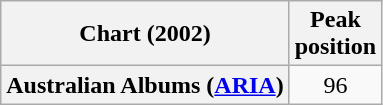<table class="wikitable plainrowheaders" style="text-align:center">
<tr>
<th scope="col">Chart (2002)</th>
<th scope="col">Peak<br>position</th>
</tr>
<tr>
<th scope="row">Australian Albums (<a href='#'>ARIA</a>)</th>
<td>96</td>
</tr>
</table>
